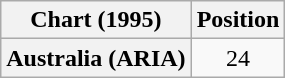<table class="wikitable plainrowheaders" style="text-align:center">
<tr>
<th>Chart (1995)</th>
<th>Position</th>
</tr>
<tr>
<th scope="row">Australia (ARIA)</th>
<td>24</td>
</tr>
</table>
